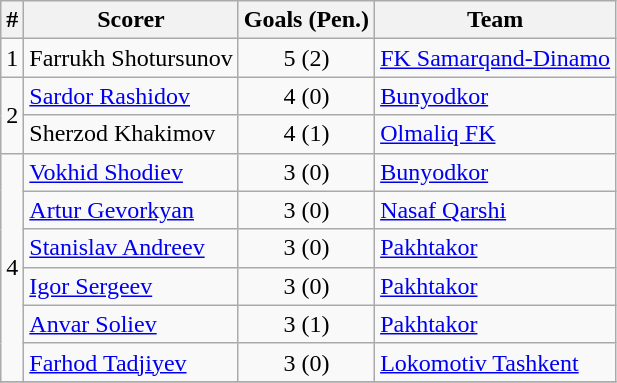<table class="wikitable">
<tr>
<th>#</th>
<th>Scorer</th>
<th>Goals (Pen.)</th>
<th>Team</th>
</tr>
<tr>
<td rowspan="1">1</td>
<td> Farrukh Shotursunov</td>
<td align=center>5 (2)</td>
<td><a href='#'>FK Samarqand-Dinamo</a></td>
</tr>
<tr>
<td rowspan="2">2</td>
<td> <a href='#'>Sardor Rashidov</a></td>
<td align=center>4 (0)</td>
<td><a href='#'>Bunyodkor</a></td>
</tr>
<tr>
<td> Sherzod Khakimov</td>
<td align=center>4 (1)</td>
<td><a href='#'>Olmaliq FK</a></td>
</tr>
<tr>
<td rowspan="6">4</td>
<td> <a href='#'>Vokhid Shodiev</a></td>
<td align=center>3 (0)</td>
<td><a href='#'>Bunyodkor</a></td>
</tr>
<tr>
<td> <a href='#'>Artur Gevorkyan</a></td>
<td align=center>3 (0)</td>
<td><a href='#'>Nasaf Qarshi</a></td>
</tr>
<tr>
<td> <a href='#'>Stanislav Andreev</a></td>
<td align=center>3 (0)</td>
<td><a href='#'>Pakhtakor</a></td>
</tr>
<tr>
<td> <a href='#'>Igor Sergeev</a></td>
<td align=center>3 (0)</td>
<td><a href='#'>Pakhtakor</a></td>
</tr>
<tr>
<td> <a href='#'>Anvar Soliev</a></td>
<td align=center>3 (1)</td>
<td><a href='#'>Pakhtakor</a></td>
</tr>
<tr>
<td> <a href='#'>Farhod Tadjiyev</a></td>
<td align=center>3 (0)</td>
<td><a href='#'>Lokomotiv Tashkent</a></td>
</tr>
<tr>
</tr>
</table>
